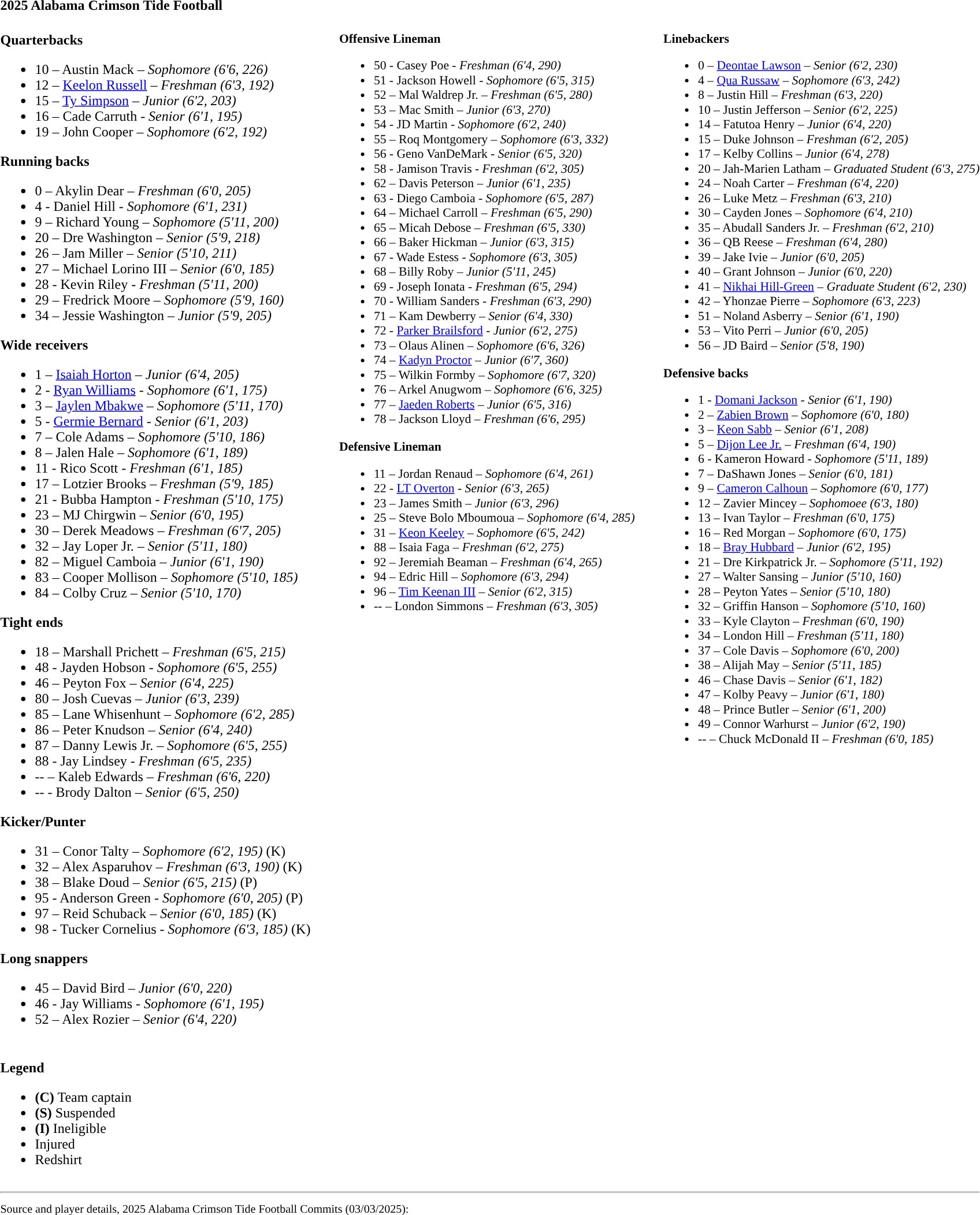<table class="toccolours" style="text-align: left;">
<tr>
<td colspan=11><strong>2025 Alabama Crimson Tide Football</strong></td>
</tr>
<tr>
<td valign="top"><br><strong>Quarterbacks</strong><ul><li>10 – Austin Mack – <em> Sophomore (6'6, 226)</em></li><li>12 – <a href='#'>Keelon Russell</a> – <em>Freshman (6'3, 192)</em></li><li>15 – <a href='#'>Ty Simpson</a> – <em> Junior (6'2, 203)</em></li><li>16 – Cade Carruth - <em>Senior (6'1, 195)</em></li><li>19 – John Cooper – <em>Sophomore (6'2, 192)</em></li></ul><strong>Running backs</strong><ul><li>0 – Akylin Dear – <em>Freshman (6'0, 205)</em></li><li>4 - Daniel Hill - <em>Sophomore (6'1, 231)</em></li><li>9 – Richard Young – <em> Sophomore (5'11, 200)</em></li><li>20 – Dre Washington – <em>Senior (5'9, 218)</em></li><li>26 – Jam Miller – <em>Senior (5'10, 211)</em></li><li>27 – Michael Lorino III – <em>Senior (6'0, 185)</em></li><li>28 - Kevin Riley - <em> Freshman (5'11, 200)</em></li><li>29 – Fredrick Moore – <em>Sophomore (5'9, 160)</em></li><li>34 – Jessie Washington – <em>Junior (5'9, 205)</em></li></ul><strong>Wide receivers</strong><ul><li>1 – <a href='#'>Isaiah Horton</a> – <em> Junior (6'4, 205)</em></li><li>2 - <a href='#'>Ryan Williams</a> - <em>Sophomore (6'1, 175)</em></li><li>3 – <a href='#'>Jaylen Mbakwe</a> – <em>Sophomore (5'11, 170)</em></li><li>5 - <a href='#'>Germie Bernard</a> - <em>Senior (6'1, 203)</em></li><li>7 – Cole Adams – <em> Sophomore (5'10, 186)</em></li><li>8 – Jalen Hale – <em> Sophomore (6'1, 189)</em></li><li>11 - Rico Scott - <em> Freshman (6'1, 185)</em></li><li>17 – Lotzier Brooks – <em>Freshman (5'9, 185)</em></li><li>21 - Bubba Hampton - <em> Freshman (5'10, 175)</em></li><li>23 – MJ Chirgwin – <em> Senior (6'0, 195)</em></li><li>30 – Derek Meadows – <em>Freshman (6'7, 205)</em></li><li>32 – Jay Loper Jr. – <em>Senior (5'11, 180)</em></li><li>82 – Miguel Camboia – <em>Junior (6'1, 190)</em></li><li>83 – Cooper Mollison – <em>Sophomore (5'10, 185)</em></li><li>84 – Colby Cruz – <em> Senior (5'10, 170)</em></li></ul><strong>Tight ends</strong><ul><li>18 – Marshall Prichett – <em>Freshman (6'5, 215)</em></li><li>48 - Jayden Hobson - <em> Sophomore (6'5, 255)</em></li><li>46 – Peyton Fox – <em>Senior (6'4, 225)</em></li><li>80 – Josh Cuevas – <em> Junior (6'3, 239)</em></li><li>85 – Lane Whisenhunt – <em>Sophomore (6'2, 285)</em></li><li>86 – Peter Knudson – <em>Senior (6'4, 240)</em></li><li>87 – Danny Lewis Jr. – <em> Sophomore (6'5, 255)</em></li><li>88 - Jay Lindsey - <em> Freshman (6'5, 235)</em></li><li>-- – Kaleb Edwards – <em>Freshman (6'6, 220)</em></li><li>-- - Brody Dalton – <em>Senior (6'5, 250)</em></li></ul><strong>Kicker/Punter</strong><ul><li>31 – Conor Talty – <em> Sophomore (6'2, 195)</em> (K)</li><li>32 – Alex Asparuhov – <em>Freshman (6'3, 190)</em> (K)</li><li>38 – Blake Doud – <em> Senior (6'5, 215)</em> (P)</li><li>95 - Anderson Green - <em>Sophomore (6'0, 205)</em> (P)</li><li>97 – Reid Schuback – <em> Senior (6'0, 185)</em> (K)</li><li>98 - Tucker Cornelius - <em>Sophomore (6'3, 185)</em> (K)</li></ul><strong>Long snappers</strong><ul><li>45 – David Bird – <em>Junior (6'0, 220)</em></li><li>46 - Jay Williams - <em>Sophomore (6'1, 195)</em></li><li>52 – Alex Rozier – <em>Senior (6'4, 220)</em></li></ul></td>
<td width="25"> </td>
<td style="font-size:90%; vertical-align:top;"><br><strong>Offensive Lineman</strong><ul><li>50 - Casey Poe - <em> Freshman (6'4, 290)</em></li><li>51 - Jackson Howell - <em>Sophomore (6'5, 315)</em></li><li>52 – Mal Waldrep Jr. – <em>Freshman (6'5, 280)</em></li><li>53 – Mac Smith – <em>Junior (6'3, 270)</em></li><li>54 - JD Martin - <em>Sophomore (6'2, 240)</em></li><li>55 – Roq Montgomery – <em> Sophomore (6'3, 332)</em></li><li>56 - Geno VanDeMark - <em> Senior (6'5, 320)</em></li><li>58 - Jamison Travis - <em>Freshman (6'2, 305)</em></li><li>62 – Davis Peterson – <em>Junior (6'1, 235)</em></li><li>63 - Diego Camboia - <em>Sophomore (6'5, 287)</em></li><li>64 – Michael Carroll – <em>Freshman (6'5, 290)</em></li><li>65 – Micah Debose – <em>Freshman (6'5, 330)</em></li><li>66 – Baker Hickman – <em>Junior (6'3, 315)</em></li><li>67 - Wade Estess - <em>Sophomore (6'3, 305)</em></li><li>68 – Billy Roby – <em>Junior (5'11, 245)</em></li><li>69 - Joseph Ionata - <em> Freshman (6'5, 294)</em></li><li>70 - William Sanders - <em> Freshman (6'3, 290)</em></li><li>71 – Kam Dewberry – <em>Senior (6'4, 330)</em></li><li>72 - <a href='#'>Parker Brailsford</a> - <em> Junior (6'2, 275)</em></li><li>73 – Olaus Alinen – <em> Sophomore (6'6, 326)</em></li><li>74 – <a href='#'>Kadyn Proctor</a> – <em>Junior (6'7, 360)</em></li><li>75 – Wilkin Formby – <em> Sophomore (6'7, 320)</em></li><li>76 – Arkel Anugwom – <em> Sophomore (6'6, 325)</em></li><li>77 – <a href='#'>Jaeden Roberts</a> – <em> Junior (6'5, 316)</em></li><li>78 – Jackson Lloyd – <em>Freshman (6'6, 295)</em></li></ul><strong>Defensive Lineman</strong><ul><li>11 – Jordan Renaud – <em> Sophomore (6'4, 261)</em></li><li>22 - <a href='#'>LT Overton</a> - <em>Senior (6'3, 265)</em></li><li>23 – James Smith – <em> Junior (6'3, 296)</em></li><li>25 – Steve Bolo Mboumoua – <em>Sophomore (6'4, 285)</em></li><li>31 – <a href='#'>Keon Keeley</a> – <em>  Sophomore (6'5, 242)</em></li><li>88 – Isaia Faga – <em> Freshman (6'2, 275)</em></li><li>92 – Jeremiah Beaman – <em> Freshman (6'4, 265)</em></li><li>94 – Edric Hill – <em> Sophomore (6'3, 294)</em></li><li>96 – <a href='#'>Tim Keenan III</a> – <em> Senior (6'2, 315)</em></li><li>-- – London Simmons – <em>Freshman (6'3, 305)</em></li></ul></td>
<td width="25"> </td>
<td style="font-size:90%; vertical-align:top;"><br><strong>Linebackers</strong><ul><li>0 – <a href='#'>Deontae Lawson</a> – <em> Senior (6'2, 230)</em></li><li>4 – <a href='#'>Qua Russaw</a> – <em> Sophomore (6'3, 242)</em></li><li>8 – Justin Hill – <em>Freshman (6'3, 220)</em></li><li>10 – Justin Jefferson – <em> Senior (6'2, 225)</em></li><li>14 – Fatutoa Henry – <em> Junior (6'4, 220)</em></li><li>15 – Duke Johnson – <em>Freshman (6'2, 205)</em></li><li>17 – Kelby Collins – <em>Junior (6'4, 278)</em></li><li>20 – Jah-Marien Latham – <em>Graduated Student (6'3, 275)</em></li><li>24 – Noah Carter – <em> Freshman (6'4, 220)</em></li><li>26 – Luke Metz – <em>Freshman (6'3, 210)</em></li><li>30 – Cayden Jones – <em>Sophomore (6'4, 210)</em></li><li>35 – Abudall Sanders Jr. – <em>Freshman (6'2, 210)</em></li><li>36 – QB Reese – <em> Freshman (6'4, 280)</em></li><li>39 – Jake Ivie – <em>Junior (6'0, 205)</em></li><li>40 – Grant Johnson – <em>Junior (6'0, 220)</em></li><li>41 – <a href='#'>Nikhai Hill-Green</a> – <em>Graduate Student (6'2, 230)</em></li><li>42 – Yhonzae Pierre – <em>  Sophomore (6'3, 223)</em></li><li>51 – Noland Asberry – <em>Senior (6'1, 190)</em></li><li>53 – Vito Perri – <em> Junior (6'0, 205)</em></li><li>56 – JD Baird – <em>Senior (5'8, 190)</em></li></ul><strong>Defensive backs</strong><ul><li>1 - <a href='#'>Domani Jackson</a> - <em> Senior (6'1, 190)</em></li><li>2 – <a href='#'>Zabien Brown</a> – <em>Sophomore (6'0, 180)</em></li><li>3 – <a href='#'>Keon Sabb</a> – <em>Senior (6'1, 208)</em></li><li>5 – <a href='#'>Dijon Lee Jr.</a> – <em>Freshman (6'4, 190)</em></li><li>6 - Kameron Howard - <em> Sophomore (5'11, 189)</em></li><li>7 – DaShawn Jones – <em> Senior (6'0, 181)</em></li><li>9 – <a href='#'>Cameron Calhoun</a> – <em> Sophomore (6'0, 177)</em></li><li>12 – Zavier Mincey – <em>Sophomoee (6'3, 180)</em></li><li>13 – Ivan Taylor – <em>Freshman (6'0, 175)</em></li><li>16 – Red Morgan – <em>Sophomore (6'0, 175)</em></li><li>18 – <a href='#'>Bray Hubbard</a> – <em>Junior (6'2, 195)</em></li><li>21 – Dre Kirkpatrick Jr. – <em>Sophomore (5'11, 192)</em></li><li>27 – Walter Sansing – <em>Junior (5'10, 160)</em></li><li>28 – Peyton Yates – <em>Senior (5'10, 180)</em></li><li>32 – Griffin Hanson – <em>Sophomore (5'10, 160)</em></li><li>33 – Kyle Clayton – <em>Freshman (6'0, 190)</em></li><li>34 – London Hill – <em>Freshman (5'11, 180)</em></li><li>37 – Cole Davis – <em>Sophomore (6'0, 200)</em></li><li>38 – Alijah May – <em> Senior (5'11, 185)</em></li><li>46 – Chase Davis – <em>Senior (6'1, 182)</em></li><li>47 – Kolby Peavy – <em>Junior (6'1, 180)</em></li><li>48 – Prince Butler – <em> Senior (6'1, 200)</em></li><li>49 – Connor Warhurst – <em>Junior (6'2, 190)</em></li><li>-- – Chuck McDonald II – <em>Freshman (6'0, 185)</em></li></ul></td>
</tr>
<tr>
<td><br><strong>Legend</strong><ul><li><strong>(C)</strong> Team captain</li><li><strong>(S)</strong> Suspended</li><li><strong>(I)</strong> Ineligible</li><li> Injured</li><li> Redshirt</li></ul></td>
</tr>
<tr>
<td colspan="7"><hr><small>Source and player details, 2025 Alabama Crimson Tide Football Commits (03/03/2025):</small></td>
</tr>
</table>
